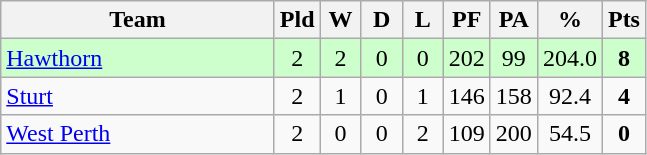<table class="wikitable" style="text-align: center;">
<tr>
<th width="175">Team</th>
<th width="20">Pld</th>
<th width="20">W</th>
<th width="20">D</th>
<th width="20">L</th>
<th width="20">PF</th>
<th width="20">PA</th>
<th width="20">%</th>
<th width="20">Pts</th>
</tr>
<tr bgcolor="#ccffcc">
<td align=left><a href='#'>Hawthorn</a></td>
<td>2</td>
<td>2</td>
<td>0</td>
<td>0</td>
<td>202</td>
<td>99</td>
<td>204.0</td>
<td><strong>8</strong></td>
</tr>
<tr>
<td align=left><a href='#'>Sturt</a></td>
<td>2</td>
<td>1</td>
<td>0</td>
<td>1</td>
<td>146</td>
<td>158</td>
<td>92.4</td>
<td><strong>4</strong></td>
</tr>
<tr>
<td align=left><a href='#'>West Perth</a></td>
<td>2</td>
<td>0</td>
<td>0</td>
<td>2</td>
<td>109</td>
<td>200</td>
<td>54.5</td>
<td><strong>0</strong></td>
</tr>
</table>
